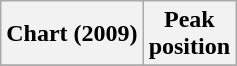<table class="wikitable sortable plainrowheaders">
<tr>
<th>Chart (2009)</th>
<th>Peak<br>position</th>
</tr>
<tr>
</tr>
</table>
